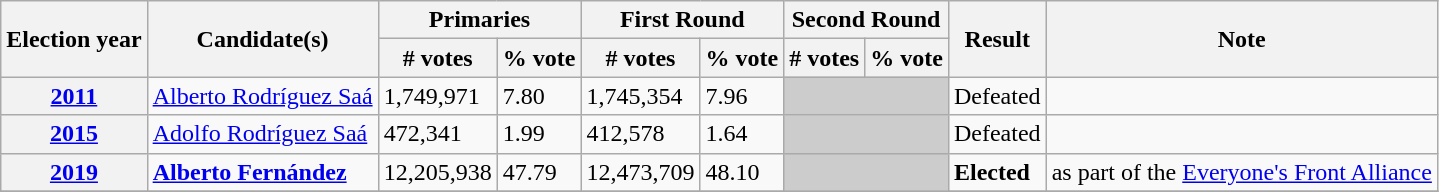<table class="wikitable">
<tr>
<th rowspan="2">Election year</th>
<th rowspan="2">Candidate(s)</th>
<th colspan="2">Primaries</th>
<th colspan="2">First Round</th>
<th colspan="2">Second Round</th>
<th rowspan="2">Result</th>
<th rowspan="2">Note</th>
</tr>
<tr>
<th># votes</th>
<th>% vote</th>
<th># votes</th>
<th>% vote</th>
<th># votes</th>
<th>% vote</th>
</tr>
<tr>
<th><a href='#'>2011</a></th>
<td><a href='#'>Alberto Rodríguez Saá</a></td>
<td>1,749,971</td>
<td>7.80</td>
<td>1,745,354</td>
<td>7.96</td>
<td colspan="2" bgcolor="#CCCCCC"></td>
<td> Defeated</td>
<td></td>
</tr>
<tr>
<th><a href='#'>2015</a></th>
<td><a href='#'>Adolfo Rodríguez Saá</a></td>
<td>472,341</td>
<td>1.99</td>
<td>412,578</td>
<td>1.64</td>
<td colspan="2" bgcolor="#CCCCCC"></td>
<td> Defeated</td>
<td></td>
</tr>
<tr>
<th><a href='#'>2019</a></th>
<td><strong><a href='#'>Alberto Fernández</a></strong></td>
<td>12,205,938</td>
<td>47.79</td>
<td>12,473,709</td>
<td>48.10</td>
<td colspan="2" bgcolor="#CCCCCC"></td>
<td> <strong>Elected</strong></td>
<td>as part of the <a href='#'>Everyone's Front Alliance</a></td>
</tr>
<tr>
</tr>
</table>
